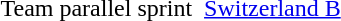<table>
<tr>
<td>Team parallel sprint</td>
<td colspan="2"></td>
<td colspan="2"> <a href='#'>Switzerland B</a></td>
<td colspan="2"></td>
</tr>
</table>
